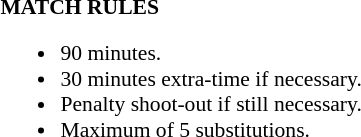<table width=100% style="font-size: 90%">
<tr>
<td width=50% valign=top><br><strong>MATCH RULES</strong><ul><li>90 minutes.</li><li>30 minutes extra-time if necessary.</li><li>Penalty shoot-out if still necessary.</li><li>Maximum of 5 substitutions.</li></ul></td>
</tr>
</table>
